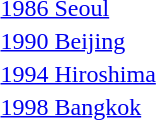<table>
<tr>
<td><a href='#'>1986 Seoul</a></td>
<td></td>
<td></td>
<td></td>
</tr>
<tr>
<td><a href='#'>1990 Beijing</a></td>
<td></td>
<td></td>
<td></td>
</tr>
<tr>
<td><a href='#'>1994 Hiroshima</a></td>
<td></td>
<td></td>
<td></td>
</tr>
<tr>
<td><a href='#'>1998 Bangkok</a></td>
<td></td>
<td></td>
<td></td>
</tr>
</table>
